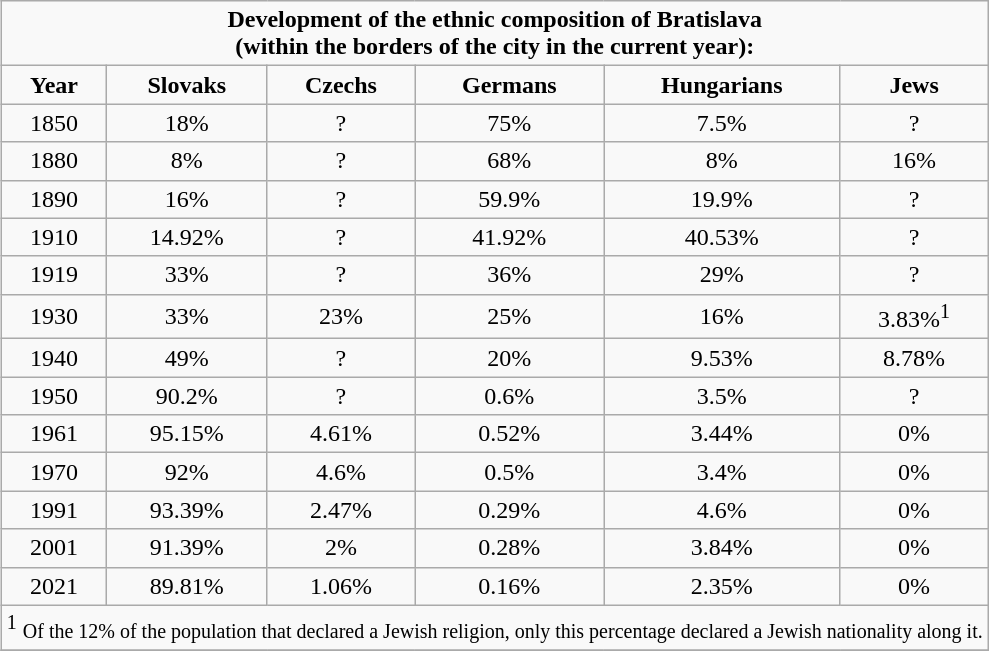<table class="wikitable" align="right" border="1" bordercolor="#EEEEEE" cellpadding="2" align="left" style="margin: 0 auto; border-collapse: collapse; text-align: center">
<tr>
<td colspan="6"><div><strong>Development of the ethnic composition of Bratislava</strong><br><strong>(within the borders of the city in the current year):</strong></div></td>
</tr>
<tr>
<td><strong>Year</strong></td>
<td><strong>Slovaks</strong></td>
<td><strong>Czechs</strong></td>
<td><strong>Germans</strong></td>
<td><strong>Hungarians</strong></td>
<td><strong>Jews</strong></td>
</tr>
<tr>
<td>1850</td>
<td>18%</td>
<td>?</td>
<td>75%</td>
<td>7.5%</td>
<td>?</td>
</tr>
<tr>
<td>1880</td>
<td>8%</td>
<td>?</td>
<td>68%</td>
<td>8%</td>
<td>16%</td>
</tr>
<tr>
<td>1890</td>
<td>16%</td>
<td>?</td>
<td>59.9%</td>
<td>19.9%</td>
<td>?</td>
</tr>
<tr>
<td>1910</td>
<td>14.92%</td>
<td>?</td>
<td>41.92%</td>
<td>40.53%</td>
<td>?</td>
</tr>
<tr>
<td>1919</td>
<td>33%</td>
<td>?</td>
<td>36%</td>
<td>29%</td>
<td>?</td>
</tr>
<tr>
<td>1930</td>
<td>33%</td>
<td>23%</td>
<td>25%</td>
<td>16%</td>
<td>3.83%<sup>1</sup></td>
</tr>
<tr>
<td>1940</td>
<td>49%</td>
<td>?</td>
<td>20%</td>
<td>9.53%</td>
<td>8.78%</td>
</tr>
<tr>
<td>1950</td>
<td>90.2%</td>
<td>?</td>
<td>0.6%</td>
<td>3.5%</td>
<td>?</td>
</tr>
<tr>
<td>1961</td>
<td>95.15%</td>
<td>4.61%</td>
<td>0.52%</td>
<td>3.44%</td>
<td>0%</td>
</tr>
<tr>
<td>1970</td>
<td>92%</td>
<td>4.6%</td>
<td>0.5%</td>
<td>3.4%</td>
<td>0%</td>
</tr>
<tr>
<td>1991</td>
<td>93.39%</td>
<td>2.47%</td>
<td>0.29%</td>
<td>4.6%</td>
<td>0%</td>
</tr>
<tr>
<td>2001</td>
<td>91.39%</td>
<td>2%</td>
<td>0.28%</td>
<td>3.84%</td>
<td>0%</td>
</tr>
<tr>
<td>2021</td>
<td>89.81%</td>
<td>1.06%</td>
<td>0.16%</td>
<td>2.35%</td>
<td>0%</td>
</tr>
<tr>
<td colspan="6"><sup>1</sup> <small>Of the 12% of the population that declared a Jewish religion, only this percentage declared a Jewish nationality along it.</small></td>
</tr>
<tr>
</tr>
</table>
